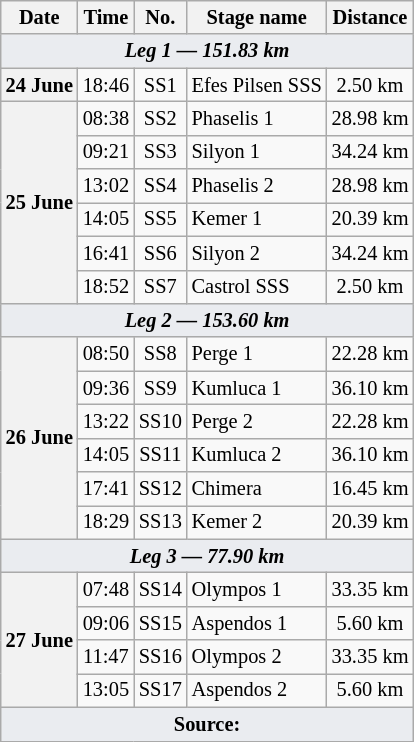<table class="wikitable" style="font-size: 85%;">
<tr>
<th>Date</th>
<th>Time</th>
<th>No.</th>
<th>Stage name</th>
<th>Distance</th>
</tr>
<tr>
<td style="background-color:#EAECF0; text-align:center" colspan="5"><strong><em>Leg 1 — 151.83 km</em></strong></td>
</tr>
<tr>
<th rowspan="1">24 June</th>
<td align="center">18:46</td>
<td align="center">SS1</td>
<td>Efes Pilsen SSS</td>
<td align="center">2.50 km</td>
</tr>
<tr>
<th rowspan="6">25 June</th>
<td align="center">08:38</td>
<td align="center">SS2</td>
<td>Phaselis 1</td>
<td align="center">28.98 km</td>
</tr>
<tr>
<td align="center">09:21</td>
<td align="center">SS3</td>
<td>Silyon 1</td>
<td align="center">34.24 km</td>
</tr>
<tr>
<td align="center">13:02</td>
<td align="center">SS4</td>
<td>Phaselis 2</td>
<td align="center">28.98 km</td>
</tr>
<tr>
<td align="center">14:05</td>
<td align="center">SS5</td>
<td>Kemer 1</td>
<td align="center">20.39 km</td>
</tr>
<tr>
<td align="center">16:41</td>
<td align="center">SS6</td>
<td>Silyon 2</td>
<td align="center">34.24 km</td>
</tr>
<tr>
<td align="center">18:52</td>
<td align="center">SS7</td>
<td>Castrol SSS</td>
<td align="center">2.50 km</td>
</tr>
<tr>
<td style="background-color:#EAECF0; text-align:center" colspan="5"><strong><em>Leg 2 — 153.60 km</em></strong></td>
</tr>
<tr>
<th rowspan="6">26 June</th>
<td align="center">08:50</td>
<td align="center">SS8</td>
<td>Perge 1</td>
<td align="center">22.28 km</td>
</tr>
<tr>
<td align="center">09:36</td>
<td align="center">SS9</td>
<td>Kumluca 1</td>
<td align="center">36.10 km</td>
</tr>
<tr>
<td align="center">13:22</td>
<td align="center">SS10</td>
<td>Perge 2</td>
<td align="center">22.28 km</td>
</tr>
<tr>
<td align="center">14:05</td>
<td align="center">SS11</td>
<td>Kumluca 2</td>
<td align="center">36.10 km</td>
</tr>
<tr>
<td align="center">17:41</td>
<td align="center">SS12</td>
<td>Chimera</td>
<td align="center">16.45 km</td>
</tr>
<tr>
<td align="center">18:29</td>
<td align="center">SS13</td>
<td>Kemer 2</td>
<td align="center">20.39 km</td>
</tr>
<tr>
<td style="background-color:#EAECF0; text-align:center" colspan="5"><strong><em>Leg 3 — 77.90 km</em></strong></td>
</tr>
<tr>
<th rowspan="4">27 June</th>
<td align="center">07:48</td>
<td align="center">SS14</td>
<td>Olympos 1</td>
<td align="center">33.35 km</td>
</tr>
<tr>
<td align="center">09:06</td>
<td align="center">SS15</td>
<td>Aspendos 1</td>
<td align="center">5.60 km</td>
</tr>
<tr>
<td align="center">11:47</td>
<td align="center">SS16</td>
<td>Olympos 2</td>
<td align="center">33.35 km</td>
</tr>
<tr>
<td align="center">13:05</td>
<td align="center">SS17</td>
<td>Aspendos 2</td>
<td align="center">5.60 km</td>
</tr>
<tr>
<td style="background-color:#EAECF0; text-align:center" colspan="5"><strong>Source:</strong></td>
</tr>
</table>
